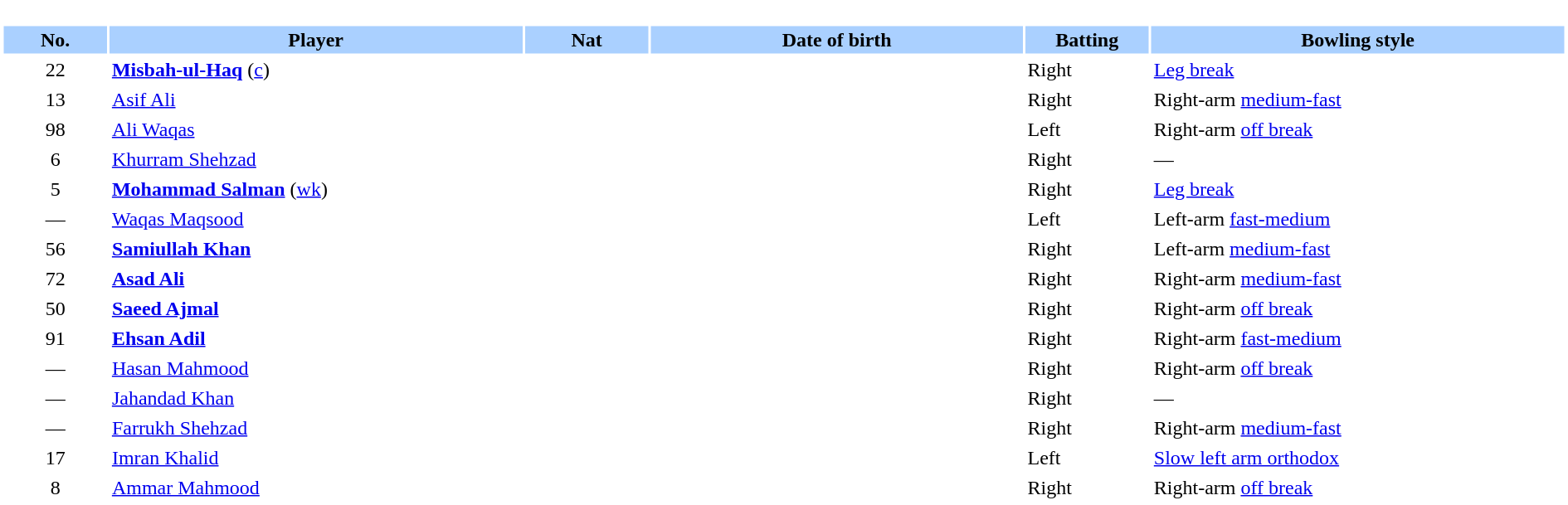<table border="0" style="width:100%;">
<tr>
<td style="vertical-align:top; background:#fff; width:90%;"><br><table border="0" cellspacing="2" cellpadding="2" style="width:100%;">
<tr style="background:#aad0ff;">
<th scope="col" style="width:5%;">No.</th>
<th scope="col" style="width:20%;">Player</th>
<th scope="col" style="width:6%;">Nat</th>
<th scope="col" style="width:18%;">Date of birth</th>
<th scope="col" style="width:6%;">Batting</th>
<th scope="col" style="width:20%;">Bowling style</th>
</tr>
<tr>
<td style="text-align:center">22</td>
<td><strong><a href='#'>Misbah-ul-Haq</a></strong> (<a href='#'>c</a>)</td>
<td style="text-align:center"></td>
<td></td>
<td>Right</td>
<td><a href='#'>Leg break</a></td>
</tr>
<tr>
<td style="text-align:center">13</td>
<td><a href='#'>Asif Ali</a></td>
<td style="text-align:center"></td>
<td></td>
<td>Right</td>
<td>Right-arm <a href='#'>medium-fast</a></td>
</tr>
<tr>
<td style="text-align:center">98</td>
<td><a href='#'>Ali Waqas</a></td>
<td style="text-align:center"></td>
<td></td>
<td>Left</td>
<td>Right-arm <a href='#'>off break</a></td>
</tr>
<tr>
<td style="text-align:center">6</td>
<td><a href='#'>Khurram Shehzad</a></td>
<td style="text-align:center"></td>
<td></td>
<td>Right</td>
<td>—</td>
</tr>
<tr>
<td style="text-align:center">5</td>
<td><strong><a href='#'>Mohammad Salman</a></strong> (<a href='#'>wk</a>)</td>
<td style="text-align:center"></td>
<td></td>
<td>Right</td>
<td><a href='#'>Leg break</a></td>
</tr>
<tr>
<td style="text-align:center">—</td>
<td><a href='#'>Waqas Maqsood</a></td>
<td style="text-align:center"></td>
<td></td>
<td>Left</td>
<td>Left-arm <a href='#'>fast-medium</a></td>
</tr>
<tr>
<td style="text-align:center">56</td>
<td><strong><a href='#'>Samiullah Khan</a></strong></td>
<td style="text-align:center"></td>
<td></td>
<td>Right</td>
<td>Left-arm <a href='#'>medium-fast</a></td>
</tr>
<tr>
<td style="text-align:center">72</td>
<td><strong><a href='#'>Asad Ali</a></strong></td>
<td style="text-align:center"></td>
<td></td>
<td>Right</td>
<td>Right-arm <a href='#'>medium-fast</a></td>
</tr>
<tr>
<td style="text-align:center">50</td>
<td><strong><a href='#'>Saeed Ajmal</a></strong></td>
<td style="text-align:center"></td>
<td></td>
<td>Right</td>
<td>Right-arm <a href='#'>off break</a></td>
</tr>
<tr>
<td style="text-align:center">91</td>
<td><strong><a href='#'>Ehsan Adil</a></strong></td>
<td style="text-align:center"></td>
<td></td>
<td>Right</td>
<td>Right-arm <a href='#'>fast-medium</a></td>
</tr>
<tr>
<td style="text-align:center">—</td>
<td><a href='#'>Hasan Mahmood</a></td>
<td style="text-align:center"></td>
<td></td>
<td>Right</td>
<td>Right-arm <a href='#'>off break</a></td>
</tr>
<tr>
<td style="text-align:center">—</td>
<td><a href='#'>Jahandad Khan</a></td>
<td style="text-align:center"></td>
<td></td>
<td>Right</td>
<td>—</td>
</tr>
<tr>
<td style="text-align:center">—</td>
<td><a href='#'>Farrukh Shehzad</a></td>
<td style="text-align:center"></td>
<td></td>
<td>Right</td>
<td>Right-arm <a href='#'>medium-fast</a></td>
</tr>
<tr>
<td style="text-align:center">17</td>
<td><a href='#'>Imran Khalid</a></td>
<td style="text-align:center"></td>
<td></td>
<td>Left</td>
<td><a href='#'>Slow left arm orthodox</a></td>
</tr>
<tr>
<td style="text-align:center">8</td>
<td><a href='#'>Ammar Mahmood</a></td>
<td style="text-align:center"></td>
<td></td>
<td>Right</td>
<td>Right-arm <a href='#'>off break</a></td>
</tr>
</table>
</td>
</tr>
</table>
